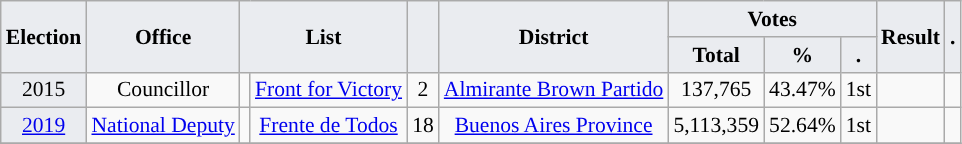<table class="wikitable" style="font-size:90%; text-align:center;">
<tr>
<th style="background-color:#EAECF0;" rowspan=2>Election</th>
<th style="background-color:#EAECF0;" rowspan=2>Office</th>
<th style="background-color:#EAECF0;" colspan=2 rowspan=2>List</th>
<th style="background-color:#EAECF0;" rowspan=2></th>
<th style="background-color:#EAECF0;" rowspan=2>District</th>
<th style="background-color:#EAECF0;" colspan=3>Votes</th>
<th style="background-color:#EAECF0;" rowspan=2>Result</th>
<th style="background-color:#EAECF0;" rowspan=2>.</th>
</tr>
<tr>
<th style="background-color:#EAECF0;">Total</th>
<th style="background-color:#EAECF0;">%</th>
<th style="background-color:#EAECF0;">.</th>
</tr>
<tr>
<td style="background-color:#EAECF0;">2015</td>
<td>Councillor</td>
<td style="background-color:"></td>
<td><a href='#'>Front for Victory</a></td>
<td>2</td>
<td><a href='#'>Almirante Brown Partido</a></td>
<td>137,765</td>
<td>43.47%</td>
<td>1st</td>
<td></td>
<td></td>
</tr>
<tr>
<td style="background-color:#EAECF0;"><a href='#'>2019</a></td>
<td><a href='#'>National Deputy</a></td>
<td style="background-color:"></td>
<td><a href='#'>Frente de Todos</a></td>
<td>18</td>
<td><a href='#'>Buenos Aires Province</a></td>
<td>5,113,359</td>
<td>52.64%</td>
<td>1st</td>
<td></td>
<td></td>
</tr>
<tr>
</tr>
</table>
